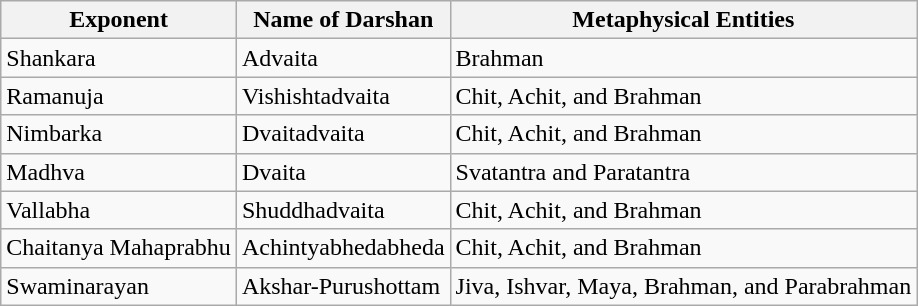<table class="wikitable">
<tr>
<th>Exponent</th>
<th>Name of Darshan</th>
<th>Metaphysical Entities</th>
</tr>
<tr>
<td>Shankara</td>
<td>Advaita</td>
<td>Brahman</td>
</tr>
<tr>
<td>Ramanuja</td>
<td>Vishishtadvaita</td>
<td>Chit, Achit, and Brahman</td>
</tr>
<tr>
<td>Nimbarka</td>
<td>Dvaitadvaita</td>
<td>Chit, Achit, and Brahman</td>
</tr>
<tr>
<td>Madhva</td>
<td>Dvaita</td>
<td>Svatantra and Paratantra</td>
</tr>
<tr>
<td>Vallabha</td>
<td>Shuddhadvaita</td>
<td>Chit, Achit, and Brahman</td>
</tr>
<tr>
<td>Chaitanya Mahaprabhu</td>
<td>Achintyabhedabheda</td>
<td>Chit, Achit, and Brahman</td>
</tr>
<tr>
<td>Swaminarayan</td>
<td>Akshar-Purushottam</td>
<td>Jiva, Ishvar, Maya, Brahman, and Parabrahman</td>
</tr>
</table>
